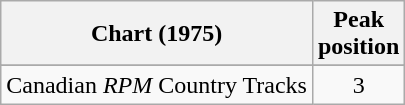<table class="wikitable sortable">
<tr>
<th align="left">Chart (1975)</th>
<th align="center">Peak<br>position</th>
</tr>
<tr>
</tr>
<tr>
</tr>
<tr>
<td align="left">Canadian <em>RPM</em> Country Tracks</td>
<td align="center">3</td>
</tr>
</table>
